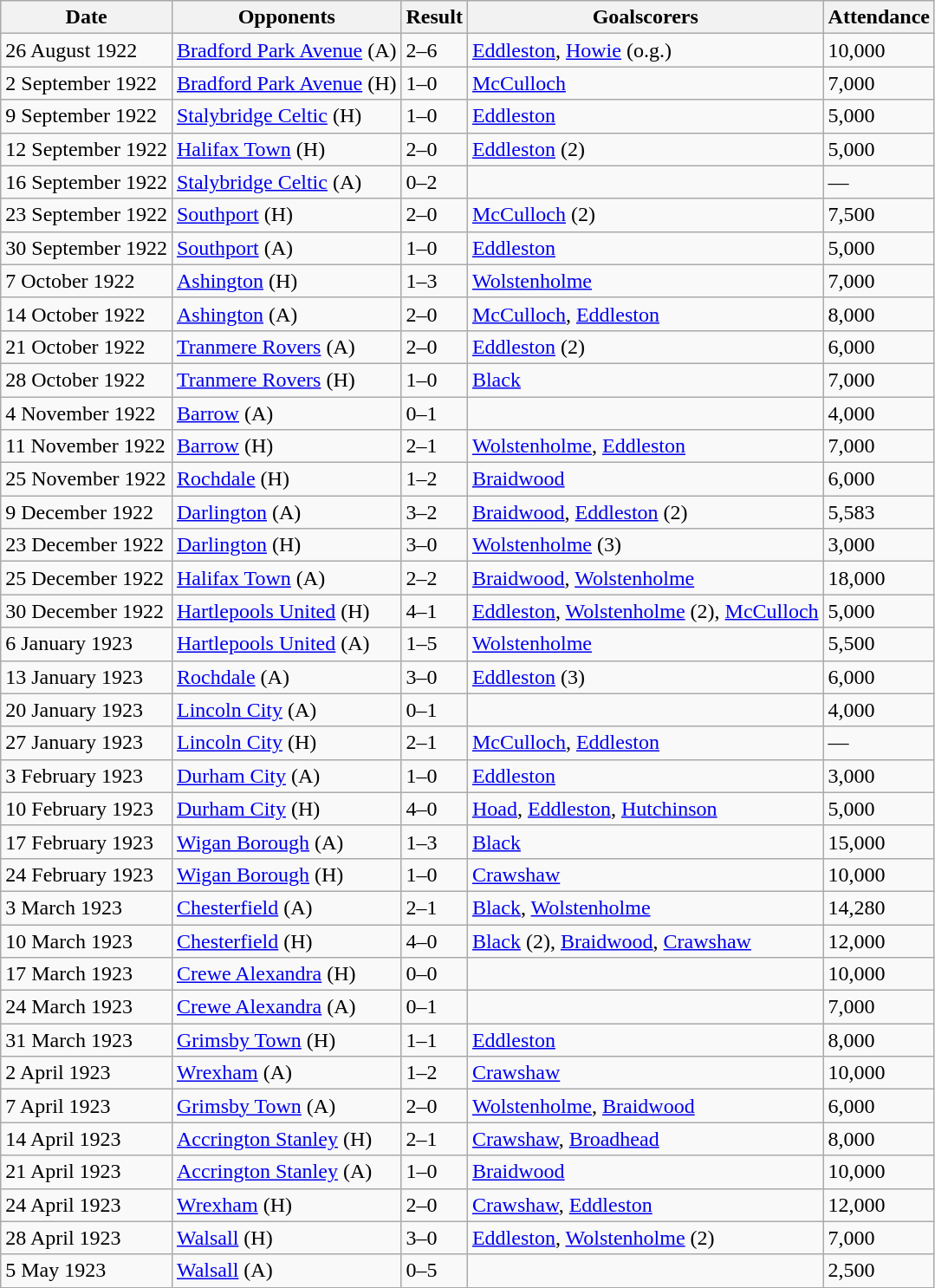<table class="wikitable">
<tr>
<th>Date</th>
<th>Opponents</th>
<th>Result</th>
<th>Goalscorers</th>
<th>Attendance</th>
</tr>
<tr>
<td>26 August 1922</td>
<td><a href='#'>Bradford Park Avenue</a> (A)</td>
<td>2–6</td>
<td><a href='#'>Eddleston</a>, <a href='#'>Howie</a> (o.g.)</td>
<td>10,000</td>
</tr>
<tr>
<td>2 September 1922</td>
<td><a href='#'>Bradford Park Avenue</a> (H)</td>
<td>1–0</td>
<td><a href='#'>McCulloch</a></td>
<td>7,000</td>
</tr>
<tr>
<td>9 September 1922</td>
<td><a href='#'>Stalybridge Celtic</a> (H)</td>
<td>1–0</td>
<td><a href='#'>Eddleston</a></td>
<td>5,000</td>
</tr>
<tr>
<td>12 September 1922</td>
<td><a href='#'>Halifax Town</a> (H)</td>
<td>2–0</td>
<td><a href='#'>Eddleston</a> (2)</td>
<td>5,000</td>
</tr>
<tr>
<td>16 September 1922</td>
<td><a href='#'>Stalybridge Celtic</a> (A)</td>
<td>0–2</td>
<td></td>
<td>—</td>
</tr>
<tr>
<td>23 September 1922</td>
<td><a href='#'>Southport</a> (H)</td>
<td>2–0</td>
<td><a href='#'>McCulloch</a> (2)</td>
<td>7,500</td>
</tr>
<tr>
<td>30 September 1922</td>
<td><a href='#'>Southport</a> (A)</td>
<td>1–0</td>
<td><a href='#'>Eddleston</a></td>
<td>5,000</td>
</tr>
<tr>
<td>7 October 1922</td>
<td><a href='#'>Ashington</a> (H)</td>
<td>1–3</td>
<td><a href='#'>Wolstenholme</a></td>
<td>7,000</td>
</tr>
<tr>
<td>14 October 1922</td>
<td><a href='#'>Ashington</a> (A)</td>
<td>2–0</td>
<td><a href='#'>McCulloch</a>, <a href='#'>Eddleston</a></td>
<td>8,000</td>
</tr>
<tr>
<td>21 October 1922</td>
<td><a href='#'>Tranmere Rovers</a> (A)</td>
<td>2–0</td>
<td><a href='#'>Eddleston</a> (2)</td>
<td>6,000</td>
</tr>
<tr>
<td>28 October 1922</td>
<td><a href='#'>Tranmere Rovers</a> (H)</td>
<td>1–0</td>
<td><a href='#'>Black</a></td>
<td>7,000</td>
</tr>
<tr>
<td>4 November 1922</td>
<td><a href='#'>Barrow</a> (A)</td>
<td>0–1</td>
<td></td>
<td>4,000</td>
</tr>
<tr>
<td>11 November 1922</td>
<td><a href='#'>Barrow</a> (H)</td>
<td>2–1</td>
<td><a href='#'>Wolstenholme</a>, <a href='#'>Eddleston</a></td>
<td>7,000</td>
</tr>
<tr>
<td>25 November 1922</td>
<td><a href='#'>Rochdale</a> (H)</td>
<td>1–2</td>
<td><a href='#'>Braidwood</a></td>
<td>6,000</td>
</tr>
<tr>
<td>9 December 1922</td>
<td><a href='#'>Darlington</a> (A)</td>
<td>3–2</td>
<td><a href='#'>Braidwood</a>, <a href='#'>Eddleston</a> (2)</td>
<td>5,583</td>
</tr>
<tr>
<td>23 December 1922</td>
<td><a href='#'>Darlington</a> (H)</td>
<td>3–0</td>
<td><a href='#'>Wolstenholme</a> (3)</td>
<td>3,000</td>
</tr>
<tr>
<td>25 December 1922</td>
<td><a href='#'>Halifax Town</a> (A)</td>
<td>2–2</td>
<td><a href='#'>Braidwood</a>, <a href='#'>Wolstenholme</a></td>
<td>18,000</td>
</tr>
<tr>
<td>30 December 1922</td>
<td><a href='#'>Hartlepools United</a> (H)</td>
<td>4–1</td>
<td><a href='#'>Eddleston</a>, <a href='#'>Wolstenholme</a> (2), <a href='#'>McCulloch</a></td>
<td>5,000</td>
</tr>
<tr>
<td>6 January 1923</td>
<td><a href='#'>Hartlepools United</a> (A)</td>
<td>1–5</td>
<td><a href='#'>Wolstenholme</a></td>
<td>5,500</td>
</tr>
<tr>
<td>13 January 1923</td>
<td><a href='#'>Rochdale</a> (A)</td>
<td>3–0</td>
<td><a href='#'>Eddleston</a> (3)</td>
<td>6,000</td>
</tr>
<tr>
<td>20 January 1923</td>
<td><a href='#'>Lincoln City</a> (A)</td>
<td>0–1</td>
<td></td>
<td>4,000</td>
</tr>
<tr>
<td>27 January 1923</td>
<td><a href='#'>Lincoln City</a> (H)</td>
<td>2–1</td>
<td><a href='#'>McCulloch</a>, <a href='#'>Eddleston</a></td>
<td>—</td>
</tr>
<tr>
<td>3 February 1923</td>
<td><a href='#'>Durham City</a> (A)</td>
<td>1–0</td>
<td><a href='#'>Eddleston</a></td>
<td>3,000</td>
</tr>
<tr>
<td>10 February 1923</td>
<td><a href='#'>Durham City</a> (H)</td>
<td>4–0</td>
<td><a href='#'>Hoad</a>, <a href='#'>Eddleston</a>, <a href='#'>Hutchinson</a></td>
<td>5,000</td>
</tr>
<tr>
<td>17 February 1923</td>
<td><a href='#'>Wigan Borough</a> (A)</td>
<td>1–3</td>
<td><a href='#'>Black</a></td>
<td>15,000</td>
</tr>
<tr>
<td>24 February 1923</td>
<td><a href='#'>Wigan Borough</a> (H)</td>
<td>1–0</td>
<td><a href='#'>Crawshaw</a></td>
<td>10,000</td>
</tr>
<tr>
<td>3 March 1923</td>
<td><a href='#'>Chesterfield</a> (A)</td>
<td>2–1</td>
<td><a href='#'>Black</a>, <a href='#'>Wolstenholme</a></td>
<td>14,280</td>
</tr>
<tr>
<td>10 March 1923</td>
<td><a href='#'>Chesterfield</a> (H)</td>
<td>4–0</td>
<td><a href='#'>Black</a> (2), <a href='#'>Braidwood</a>, <a href='#'>Crawshaw</a></td>
<td>12,000</td>
</tr>
<tr>
<td>17 March 1923</td>
<td><a href='#'>Crewe Alexandra</a> (H)</td>
<td>0–0</td>
<td></td>
<td>10,000</td>
</tr>
<tr>
<td>24 March 1923</td>
<td><a href='#'>Crewe Alexandra</a> (A)</td>
<td>0–1</td>
<td></td>
<td>7,000</td>
</tr>
<tr>
<td>31 March 1923</td>
<td><a href='#'>Grimsby Town</a> (H)</td>
<td>1–1</td>
<td><a href='#'>Eddleston</a></td>
<td>8,000</td>
</tr>
<tr>
<td>2 April 1923</td>
<td><a href='#'>Wrexham</a> (A)</td>
<td>1–2</td>
<td><a href='#'>Crawshaw</a></td>
<td>10,000</td>
</tr>
<tr>
<td>7 April 1923</td>
<td><a href='#'>Grimsby Town</a> (A)</td>
<td>2–0</td>
<td><a href='#'>Wolstenholme</a>, <a href='#'>Braidwood</a></td>
<td>6,000</td>
</tr>
<tr>
<td>14 April 1923</td>
<td><a href='#'>Accrington Stanley</a> (H)</td>
<td>2–1</td>
<td><a href='#'>Crawshaw</a>, <a href='#'>Broadhead</a></td>
<td>8,000</td>
</tr>
<tr>
<td>21 April 1923</td>
<td><a href='#'>Accrington Stanley</a> (A)</td>
<td>1–0</td>
<td><a href='#'>Braidwood</a></td>
<td>10,000</td>
</tr>
<tr>
<td>24 April 1923</td>
<td><a href='#'>Wrexham</a> (H)</td>
<td>2–0</td>
<td><a href='#'>Crawshaw</a>, <a href='#'>Eddleston</a></td>
<td>12,000</td>
</tr>
<tr>
<td>28 April 1923</td>
<td><a href='#'>Walsall</a> (H)</td>
<td>3–0</td>
<td><a href='#'>Eddleston</a>, <a href='#'>Wolstenholme</a> (2)</td>
<td>7,000</td>
</tr>
<tr>
<td>5 May 1923</td>
<td><a href='#'>Walsall</a> (A)</td>
<td>0–5</td>
<td></td>
<td>2,500</td>
</tr>
</table>
